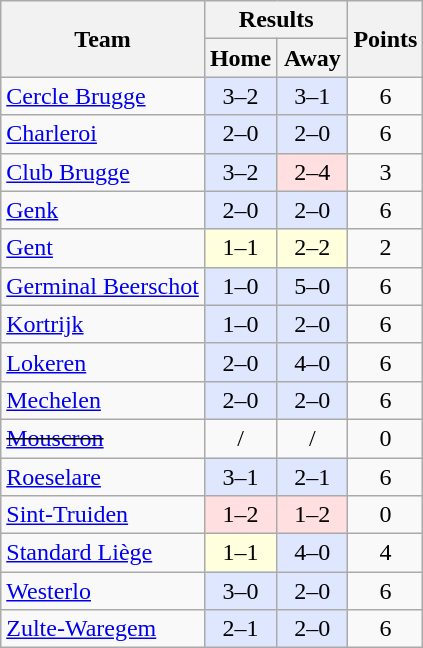<table class="wikitable" style="text-align:center">
<tr>
<th rowspan=2>Team</th>
<th colspan=2>Results</th>
<th rowspan=2>Points</th>
</tr>
<tr>
<th width=40>Home</th>
<th width=40>Away</th>
</tr>
<tr>
<td align=left><a href='#'>Cercle Brugge</a></td>
<td bgcolor="#DFE7FF">3–2</td>
<td bgcolor="#DFE7FF">3–1</td>
<td>6</td>
</tr>
<tr>
<td align=left><a href='#'>Charleroi</a></td>
<td bgcolor="#DFE7FF">2–0</td>
<td bgcolor="#DFE7FF">2–0</td>
<td>6</td>
</tr>
<tr>
<td align=left><a href='#'>Club Brugge</a></td>
<td bgcolor="#DFE7FF">3–2</td>
<td bgcolor="#FFDFDF">2–4</td>
<td>3</td>
</tr>
<tr>
<td align=left><a href='#'>Genk</a></td>
<td bgcolor="#DFE7FF">2–0</td>
<td bgcolor="#DFE7FF">2–0</td>
<td>6</td>
</tr>
<tr>
<td align=left><a href='#'>Gent</a></td>
<td bgcolor="#FFFFDD">1–1</td>
<td bgcolor="#FFFFDD">2–2</td>
<td>2</td>
</tr>
<tr>
<td align=left><a href='#'>Germinal Beerschot</a></td>
<td bgcolor="#DFE7FF">1–0</td>
<td bgcolor="#DFE7FF">5–0</td>
<td>6</td>
</tr>
<tr>
<td align=left><a href='#'>Kortrijk</a></td>
<td bgcolor=#DFE7FF>1–0</td>
<td bgcolor="#DFE7FF">2–0</td>
<td>6</td>
</tr>
<tr>
<td align=left><a href='#'>Lokeren</a></td>
<td bgcolor="#DFE7FF">2–0</td>
<td bgcolor="#DFE7FF">4–0</td>
<td>6</td>
</tr>
<tr>
<td align=left><a href='#'>Mechelen</a></td>
<td bgcolor="#DFE7FF">2–0</td>
<td bgcolor="#DFE7FF">2–0</td>
<td>6</td>
</tr>
<tr>
<td align=left><s><a href='#'>Mouscron</a></s></td>
<td>/</td>
<td>/</td>
<td>0</td>
</tr>
<tr>
<td align=left><a href='#'>Roeselare</a></td>
<td bgcolor="#DFE7FF">3–1</td>
<td bgcolor="#DFE7FF">2–1</td>
<td>6</td>
</tr>
<tr>
<td align=left><a href='#'>Sint-Truiden</a></td>
<td bgcolor="#FFDFDF">1–2</td>
<td bgcolor="#FFDFDF">1–2</td>
<td>0</td>
</tr>
<tr>
<td align=left><a href='#'>Standard Liège</a></td>
<td bgcolor="#FFFFDD">1–1</td>
<td bgcolor="#DFE7FF">4–0</td>
<td>4</td>
</tr>
<tr>
<td align=left><a href='#'>Westerlo</a></td>
<td bgcolor="#DFE7FF">3–0</td>
<td bgcolor="#DFE7FF">2–0</td>
<td>6</td>
</tr>
<tr>
<td align=left><a href='#'>Zulte-Waregem</a></td>
<td bgcolor="#DFE7FF">2–1</td>
<td bgcolor="#DFE7FF">2–0</td>
<td>6</td>
</tr>
</table>
